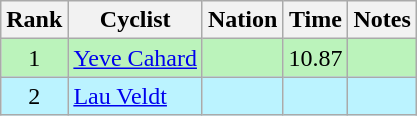<table class="wikitable sortable" style="text-align:center;">
<tr>
<th>Rank</th>
<th>Cyclist</th>
<th>Nation</th>
<th>Time</th>
<th>Notes</th>
</tr>
<tr bgcolor=bbf3bb>
<td>1</td>
<td align=left><a href='#'>Yeve Cahard</a></td>
<td align=left></td>
<td>10.87</td>
<td></td>
</tr>
<tr bgcolor=bbf3ff>
<td>2</td>
<td align=left><a href='#'>Lau Veldt</a></td>
<td align=left></td>
<td></td>
<td></td>
</tr>
</table>
